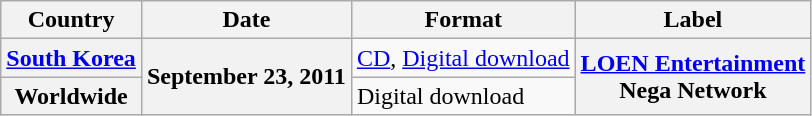<table class="wikitable plainrowheaders">
<tr>
<th scope="col">Country</th>
<th>Date</th>
<th>Format</th>
<th>Label</th>
</tr>
<tr>
<th scope="row" rowspan="1"><a href='#'>South Korea</a></th>
<th scope="row" rowspan="2">September 23, 2011</th>
<td><a href='#'>CD</a>, <a href='#'>Digital download</a></td>
<th scope="row" rowspan="2"><a href='#'>LOEN Entertainment</a><br>Nega Network</th>
</tr>
<tr>
<th scope="row" rowspan="1">Worldwide</th>
<td>Digital download</td>
</tr>
</table>
